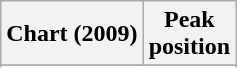<table class="wikitable sortable plainrowheaders" style="text-align:center">
<tr>
<th scope="col">Chart (2009)</th>
<th scope="col">Peak<br> position</th>
</tr>
<tr>
</tr>
<tr>
</tr>
<tr>
</tr>
<tr>
</tr>
<tr>
</tr>
<tr>
</tr>
</table>
